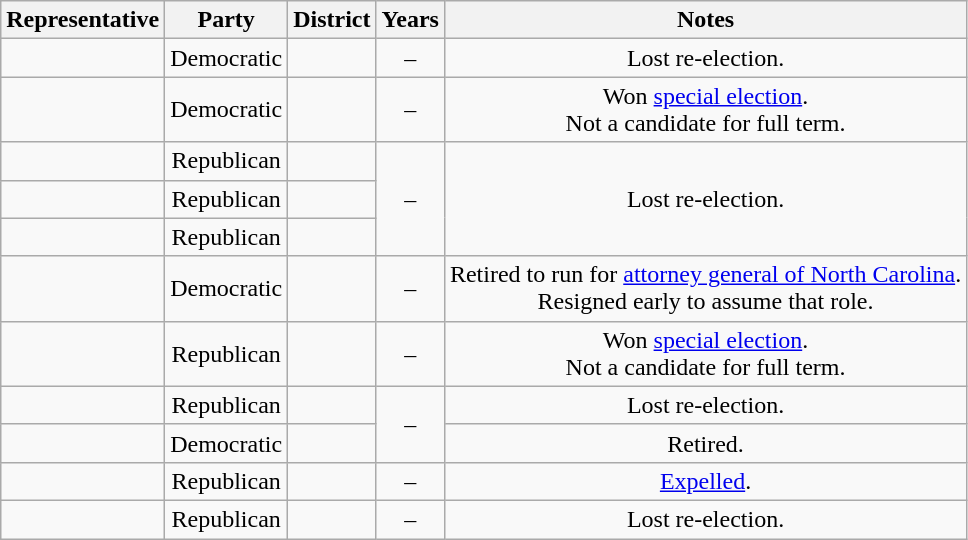<table class="wikitable sortable" style="text-align:center">
<tr valign=bottom>
<th>Representative</th>
<th>Party</th>
<th>District</th>
<th>Years</th>
<th>Notes</th>
</tr>
<tr>
<td align=left></td>
<td>Democratic</td>
<td></td>
<td nowrap> –<br></td>
<td>Lost re-election.</td>
</tr>
<tr>
<td align=left></td>
<td>Democratic</td>
<td></td>
<td nowrap> –<br></td>
<td>Won <a href='#'>special election</a>.<br>Not a candidate for full term.</td>
</tr>
<tr>
<td align=left></td>
<td>Republican</td>
<td></td>
<td rowspan="3"  nowrap=""> –<br></td>
<td rowspan="3">Lost re-election.</td>
</tr>
<tr>
<td align=left></td>
<td>Republican</td>
<td></td>
</tr>
<tr>
<td align=left></td>
<td>Republican</td>
<td></td>
</tr>
<tr>
<td align=left></td>
<td>Democratic</td>
<td></td>
<td nowrap> –<br></td>
<td>Retired to run for <a href='#'>attorney general of North Carolina</a>.<br>Resigned early to assume that role.</td>
</tr>
<tr>
<td align=left></td>
<td>Republican</td>
<td></td>
<td nowrap> –<br></td>
<td>Won <a href='#'>special election</a>.<br>Not a candidate for full term.</td>
</tr>
<tr>
<td align=left></td>
<td>Republican</td>
<td></td>
<td rowspan="2"  nowrap=""> –<br></td>
<td>Lost re-election.</td>
</tr>
<tr>
<td align=left></td>
<td>Democratic</td>
<td></td>
<td>Retired.</td>
</tr>
<tr>
<td align=left></td>
<td>Republican</td>
<td></td>
<td nowrap> –<br></td>
<td><a href='#'>Expelled</a>.</td>
</tr>
<tr>
<td align=left></td>
<td>Republican</td>
<td></td>
<td nowrap> –<br></td>
<td>Lost re-election.</td>
</tr>
</table>
